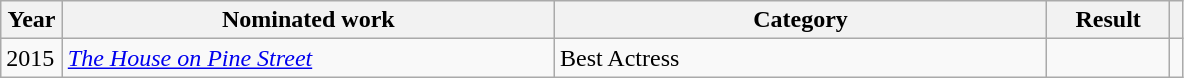<table class=wikitable>
<tr>
<th width=5%>Year</th>
<th style="width:40%;">Nominated work</th>
<th style="width:40%;">Category</th>
<th style="width:10%;">Result</th>
<th width=1%></th>
</tr>
<tr>
<td>2015</td>
<td><em><a href='#'>The House on Pine Street</a></em></td>
<td>Best Actress</td>
<td></td>
<td></td>
</tr>
</table>
